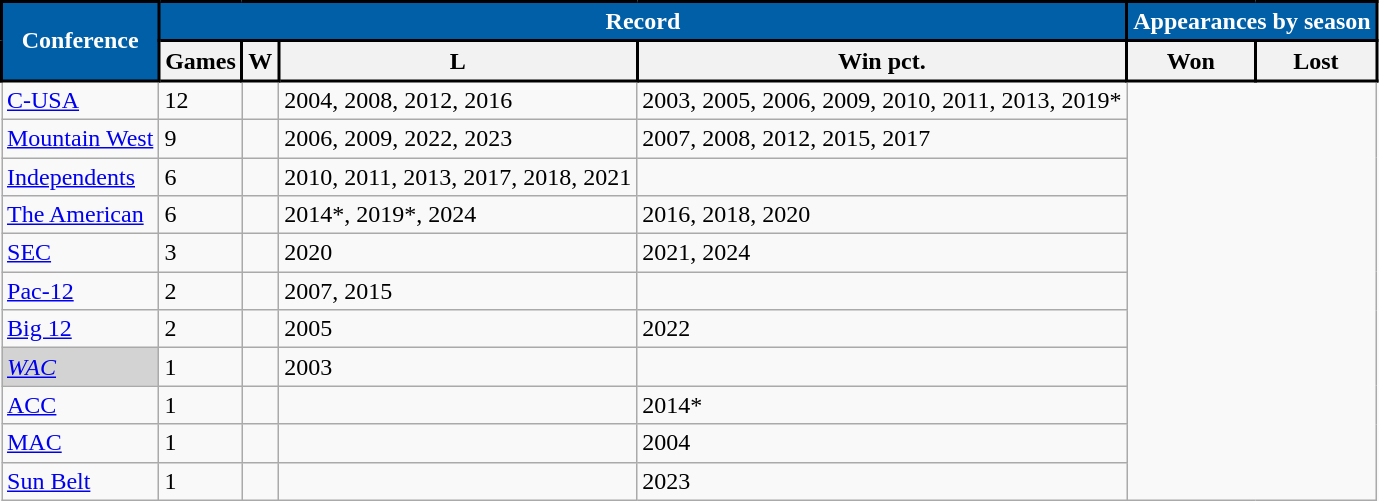<table class="wikitable sortable">
<tr>
<th style="background:#005FA6; color:#FFFFFF; border: 2px solid #000000;" rowspan=2>Conference</th>
<th style="background:#005FA6; color:#FFFFFF; border: 2px solid #000000;" colspan=4>Record</th>
<th style="background:#005FA6; color:#FFFFFF; border: 2px solid #000000;" colspan=2>Appearances by season</th>
</tr>
<tr>
<th style="border: 2px solid #000000;">Games</th>
<th style="border: 2px solid #000000;">W</th>
<th style="border: 2px solid #000000;">L</th>
<th style="border: 2px solid #000000;">Win pct.</th>
<th style="border: 2px solid #000000;" class=unsortable>Won</th>
<th style="border: 2px solid #000000;" class=unsortable>Lost</th>
</tr>
<tr>
<td><a href='#'>C-USA</a></td>
<td>12</td>
<td></td>
<td>2004, 2008, 2012, 2016</td>
<td>2003, 2005, 2006, 2009, 2010, 2011, 2013, 2019*</td>
</tr>
<tr>
<td><a href='#'>Mountain West</a></td>
<td>9</td>
<td></td>
<td>2006, 2009, 2022, 2023</td>
<td>2007, 2008, 2012, 2015, 2017</td>
</tr>
<tr>
<td><a href='#'>Independents</a></td>
<td>6</td>
<td></td>
<td>2010, 2011, 2013, 2017, 2018, 2021</td>
<td></td>
</tr>
<tr>
<td><a href='#'>The American</a></td>
<td>6</td>
<td></td>
<td>2014*, 2019*, 2024</td>
<td>2016, 2018, 2020</td>
</tr>
<tr>
<td><a href='#'>SEC</a></td>
<td>3</td>
<td></td>
<td>2020</td>
<td>2021, 2024</td>
</tr>
<tr>
<td><a href='#'>Pac-12</a></td>
<td>2</td>
<td></td>
<td>2007, 2015</td>
<td></td>
</tr>
<tr>
<td><a href='#'>Big 12</a></td>
<td>2</td>
<td></td>
<td>2005</td>
<td>2022</td>
</tr>
<tr>
<td bgcolor=lightgrey><em><a href='#'>WAC</a></em></td>
<td>1</td>
<td></td>
<td>2003</td>
<td></td>
</tr>
<tr>
<td><a href='#'>ACC</a></td>
<td>1</td>
<td></td>
<td></td>
<td>2014*</td>
</tr>
<tr>
<td><a href='#'>MAC</a></td>
<td>1</td>
<td></td>
<td></td>
<td>2004</td>
</tr>
<tr>
<td><a href='#'>Sun Belt</a></td>
<td>1</td>
<td></td>
<td></td>
<td>2023</td>
</tr>
</table>
